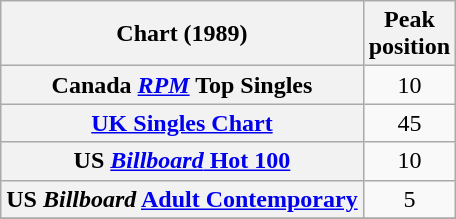<table class="wikitable sortable plainrowheaders">
<tr>
<th>Chart (1989)</th>
<th>Peak<br>position</th>
</tr>
<tr>
<th scope="row">Canada <em><a href='#'>RPM</a></em> Top Singles</th>
<td style="text-align:center;">10</td>
</tr>
<tr>
<th scope="row"><a href='#'>UK Singles Chart</a></th>
<td align="center">45</td>
</tr>
<tr>
<th scope="row">US <a href='#'><em>Billboard</em> Hot 100</a></th>
<td align="center">10</td>
</tr>
<tr>
<th scope="row">US <em>Billboard</em> <a href='#'>Adult Contemporary</a></th>
<td align="center">5</td>
</tr>
<tr>
</tr>
</table>
